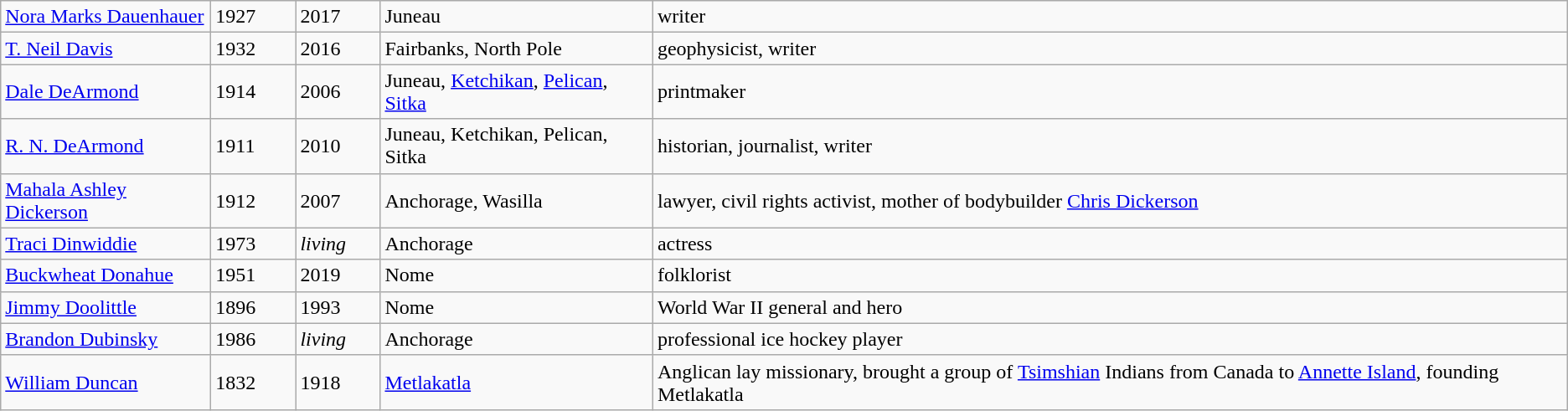<table class="wikitable">
<tr>
<td width="160pt"><a href='#'>Nora Marks Dauenhauer</a></td>
<td width="60pt">1927</td>
<td width="60pt">2017</td>
<td>Juneau</td>
<td>writer</td>
</tr>
<tr>
<td width="160pt"><a href='#'>T. Neil Davis</a></td>
<td width="60pt">1932</td>
<td width="60pt">2016</td>
<td>Fairbanks, North Pole</td>
<td>geophysicist, writer</td>
</tr>
<tr>
<td width="160pt"><a href='#'>Dale DeArmond</a></td>
<td width="60pt">1914</td>
<td width="60pt">2006</td>
<td>Juneau, <a href='#'>Ketchikan</a>, <a href='#'>Pelican</a>, <a href='#'>Sitka</a></td>
<td>printmaker</td>
</tr>
<tr>
<td width="160pt"><a href='#'>R. N. DeArmond</a></td>
<td width="60pt">1911</td>
<td width="60pt">2010</td>
<td>Juneau, Ketchikan, Pelican, Sitka</td>
<td>historian, journalist, writer</td>
</tr>
<tr>
<td width="160pt"><a href='#'>Mahala Ashley Dickerson</a></td>
<td width="60pt">1912</td>
<td width="60pt">2007</td>
<td>Anchorage, Wasilla</td>
<td>lawyer, civil rights activist, mother of bodybuilder <a href='#'>Chris Dickerson</a></td>
</tr>
<tr>
<td width="160pt"><a href='#'>Traci Dinwiddie</a></td>
<td width="60pt">1973</td>
<td width="60pt"><em>living</em></td>
<td>Anchorage</td>
<td>actress</td>
</tr>
<tr>
<td width="160pt"><a href='#'>Buckwheat Donahue</a></td>
<td width="60pt">1951</td>
<td width="60pt">2019</td>
<td>Nome</td>
<td>folklorist</td>
</tr>
<tr>
<td width="160pt"><a href='#'>Jimmy Doolittle</a></td>
<td width="60pt">1896</td>
<td width="60pt">1993</td>
<td>Nome</td>
<td>World War II general and hero</td>
</tr>
<tr>
<td width="160pt"><a href='#'>Brandon Dubinsky</a></td>
<td width="60pt">1986</td>
<td width="60pt"><em>living</em></td>
<td>Anchorage</td>
<td>professional ice hockey player</td>
</tr>
<tr>
<td width="160pt"><a href='#'>William Duncan</a></td>
<td width="60pt">1832</td>
<td width="60pt">1918</td>
<td><a href='#'>Metlakatla</a></td>
<td>Anglican lay missionary, brought a group of <a href='#'>Tsimshian</a> Indians from Canada to <a href='#'>Annette Island</a>, founding Metlakatla</td>
</tr>
</table>
